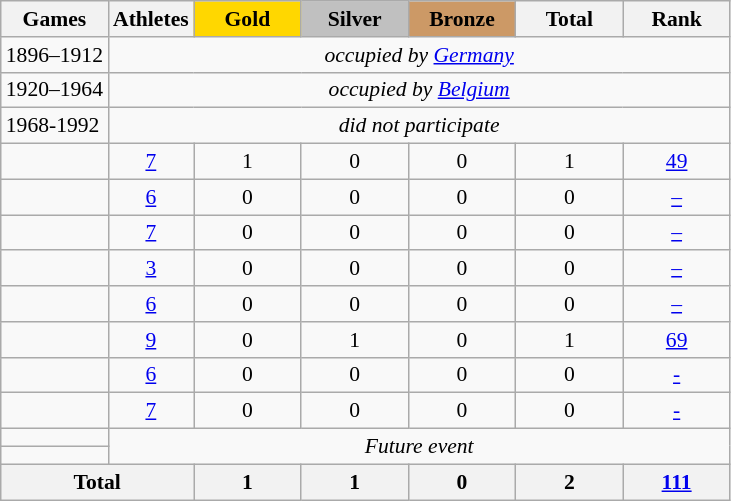<table class="wikitable" style="text-align:center; font-size:90%;">
<tr>
<th>Games</th>
<th>Athletes</th>
<td style="background:gold; width:4.5em; font-weight:bold;">Gold</td>
<td style="background:silver; width:4.5em; font-weight:bold;">Silver</td>
<td style="background:#cc9966; width:4.5em; font-weight:bold;">Bronze</td>
<th style="width:4.5em; font-weight:bold;">Total</th>
<th style="width:4.5em; font-weight:bold;">Rank</th>
</tr>
<tr>
<td align=left>1896–1912</td>
<td colspan=6><em>occupied by  <a href='#'>Germany</a></em></td>
</tr>
<tr>
<td align=left>1920–1964</td>
<td colspan=6><em>occupied by  <a href='#'>Belgium</a></em></td>
</tr>
<tr>
<td align=left>1968-1992</td>
<td colspan=6;><em>did not participate</em></td>
</tr>
<tr>
<td align=left></td>
<td><a href='#'>7</a></td>
<td>1</td>
<td>0</td>
<td>0</td>
<td>1</td>
<td><a href='#'>49</a></td>
</tr>
<tr>
<td align=left></td>
<td><a href='#'>6</a></td>
<td>0</td>
<td>0</td>
<td>0</td>
<td>0</td>
<td><a href='#'>–</a></td>
</tr>
<tr>
<td align=left></td>
<td><a href='#'>7</a></td>
<td>0</td>
<td>0</td>
<td>0</td>
<td>0</td>
<td><a href='#'>–</a></td>
</tr>
<tr>
<td align=left></td>
<td><a href='#'>3</a></td>
<td>0</td>
<td>0</td>
<td>0</td>
<td>0</td>
<td><a href='#'>–</a></td>
</tr>
<tr>
<td align=left></td>
<td><a href='#'>6</a></td>
<td>0</td>
<td>0</td>
<td>0</td>
<td>0</td>
<td><a href='#'>–</a></td>
</tr>
<tr>
<td align=left></td>
<td><a href='#'>9</a></td>
<td>0</td>
<td>1</td>
<td>0</td>
<td>1</td>
<td><a href='#'>69</a></td>
</tr>
<tr>
<td align=left></td>
<td><a href='#'>6</a></td>
<td>0</td>
<td>0</td>
<td>0</td>
<td>0</td>
<td><a href='#'>-</a></td>
</tr>
<tr>
<td align=left></td>
<td><a href='#'>7</a></td>
<td>0</td>
<td>0</td>
<td>0</td>
<td>0</td>
<td><a href='#'>-</a></td>
</tr>
<tr>
<td align=left></td>
<td colspan=6; rowspan=2><em>Future event</em></td>
</tr>
<tr>
<td align=left></td>
</tr>
<tr>
<th colspan=2>Total</th>
<th>1</th>
<th>1</th>
<th>0</th>
<th>2</th>
<th><a href='#'>111</a></th>
</tr>
</table>
